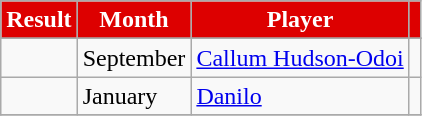<table class="wikitable" style="text-align:left">
<tr>
<th style="background:#DD0000; color:#FFFFFF; ">Result</th>
<th style="background:#DD0000; color:#FFFFFF; ">Month</th>
<th style="background:#DD0000;color:#FFFFFF; ">Player</th>
<th style="background:#DD0000; color:#FFFFFF; "></th>
</tr>
<tr>
</tr>
<tr>
<td></td>
<td>September</td>
<td> <a href='#'>Callum Hudson-Odoi</a></td>
<td></td>
</tr>
<tr>
<td></td>
<td>January</td>
<td> <a href='#'>Danilo</a></td>
<td></td>
</tr>
<tr>
</tr>
</table>
